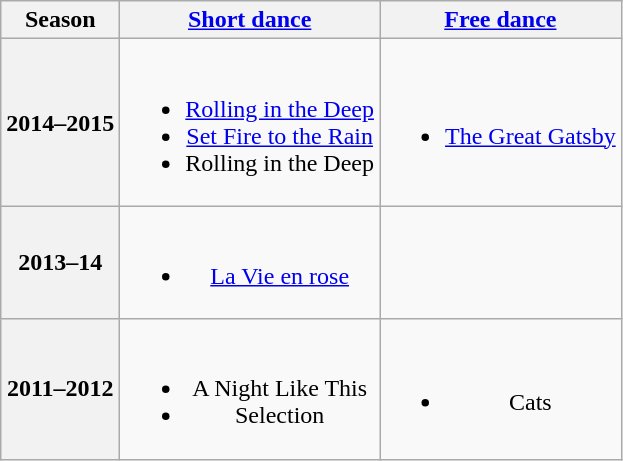<table class=wikitable style=text-align:center>
<tr>
<th>Season</th>
<th><a href='#'>Short dance</a></th>
<th><a href='#'>Free dance</a></th>
</tr>
<tr>
<th>2014–2015 <br> </th>
<td><br><ul><li> <a href='#'>Rolling in the Deep</a> <br></li><li> <a href='#'>Set Fire to the Rain</a> <br></li><li> Rolling in the Deep <br></li></ul></td>
<td><br><ul><li><a href='#'>The Great Gatsby</a></li></ul></td>
</tr>
<tr>
<th>2013–14</th>
<td><br><ul><li> <a href='#'>La Vie en rose</a></li></ul></td>
<td></td>
</tr>
<tr>
<th>2011–2012 <br> </th>
<td><br><ul><li> A Night Like This <br></li><li> Selection <br></li></ul></td>
<td><br><ul><li>Cats <br></li></ul></td>
</tr>
</table>
